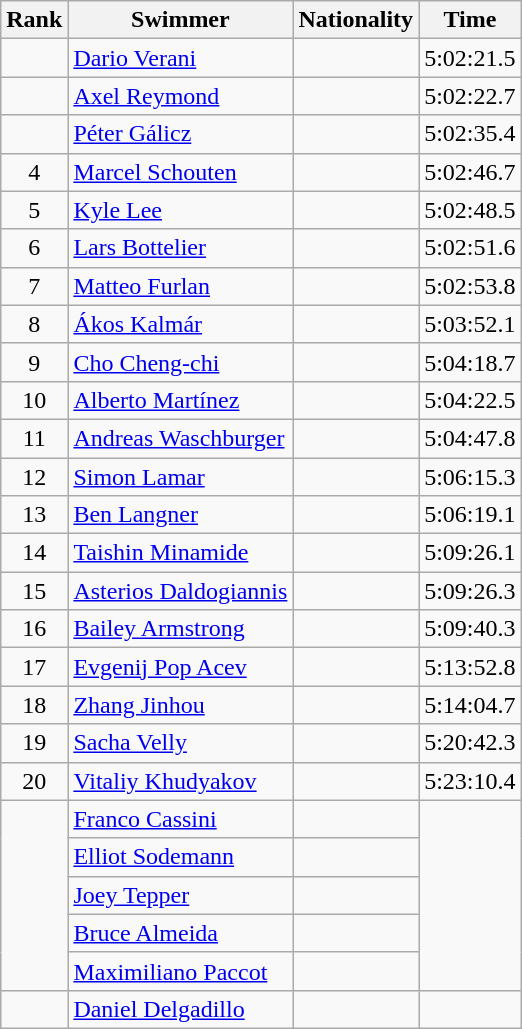<table class="wikitable sortable" style="text-align:center">
<tr>
<th>Rank</th>
<th>Swimmer</th>
<th>Nationality</th>
<th>Time</th>
</tr>
<tr>
<td></td>
<td align=left><a href='#'>Dario Verani</a></td>
<td align=left></td>
<td>5:02:21.5</td>
</tr>
<tr>
<td></td>
<td align=left><a href='#'>Axel Reymond</a></td>
<td align=left></td>
<td>5:02:22.7</td>
</tr>
<tr>
<td></td>
<td align=left><a href='#'>Péter Gálicz</a></td>
<td align=left></td>
<td>5:02:35.4</td>
</tr>
<tr>
<td>4</td>
<td align=left><a href='#'>Marcel Schouten</a></td>
<td align=left></td>
<td>5:02:46.7</td>
</tr>
<tr>
<td>5</td>
<td align=left><a href='#'>Kyle Lee</a></td>
<td align=left></td>
<td>5:02:48.5</td>
</tr>
<tr>
<td>6</td>
<td align=left><a href='#'>Lars Bottelier</a></td>
<td align=left></td>
<td>5:02:51.6</td>
</tr>
<tr>
<td>7</td>
<td align=left><a href='#'>Matteo Furlan</a></td>
<td align=left></td>
<td>5:02:53.8</td>
</tr>
<tr>
<td>8</td>
<td align=left><a href='#'>Ákos Kalmár</a></td>
<td align=left></td>
<td>5:03:52.1</td>
</tr>
<tr>
<td>9</td>
<td align=left><a href='#'>Cho Cheng-chi</a></td>
<td align=left></td>
<td>5:04:18.7</td>
</tr>
<tr>
<td>10</td>
<td align=left><a href='#'>Alberto Martínez</a></td>
<td align=left></td>
<td>5:04:22.5</td>
</tr>
<tr>
<td>11</td>
<td align=left><a href='#'>Andreas Waschburger</a></td>
<td align=left></td>
<td>5:04:47.8</td>
</tr>
<tr>
<td>12</td>
<td align=left><a href='#'>Simon Lamar</a></td>
<td align=left></td>
<td>5:06:15.3</td>
</tr>
<tr>
<td>13</td>
<td align=left><a href='#'>Ben Langner</a></td>
<td align=left></td>
<td>5:06:19.1</td>
</tr>
<tr>
<td>14</td>
<td align=left><a href='#'>Taishin Minamide</a></td>
<td align=left></td>
<td>5:09:26.1</td>
</tr>
<tr>
<td>15</td>
<td align=left><a href='#'>Asterios Daldogiannis</a></td>
<td align=left></td>
<td>5:09:26.3</td>
</tr>
<tr>
<td>16</td>
<td align=left><a href='#'>Bailey Armstrong</a></td>
<td align=left></td>
<td>5:09:40.3</td>
</tr>
<tr>
<td>17</td>
<td align=left><a href='#'>Evgenij Pop Acev</a></td>
<td align=left></td>
<td>5:13:52.8</td>
</tr>
<tr>
<td>18</td>
<td align=left><a href='#'>Zhang Jinhou</a></td>
<td align=left></td>
<td>5:14:04.7</td>
</tr>
<tr>
<td>19</td>
<td align=left><a href='#'>Sacha Velly</a></td>
<td align=left></td>
<td>5:20:42.3</td>
</tr>
<tr>
<td>20</td>
<td align=left><a href='#'>Vitaliy Khudyakov</a></td>
<td align=left></td>
<td>5:23:10.4</td>
</tr>
<tr>
<td rowspan=5></td>
<td align=left><a href='#'>Franco Cassini</a></td>
<td align=left></td>
<td rowspan=5></td>
</tr>
<tr>
<td align=left><a href='#'>Elliot Sodemann</a></td>
<td align=left></td>
</tr>
<tr>
<td align=left><a href='#'>Joey Tepper</a></td>
<td align=left></td>
</tr>
<tr>
<td align=left><a href='#'>Bruce Almeida</a></td>
<td align=left></td>
</tr>
<tr>
<td align=left><a href='#'>Maximiliano Paccot</a></td>
<td align=left></td>
</tr>
<tr>
<td></td>
<td align=left><a href='#'>Daniel Delgadillo</a></td>
<td align=left></td>
<td></td>
</tr>
</table>
